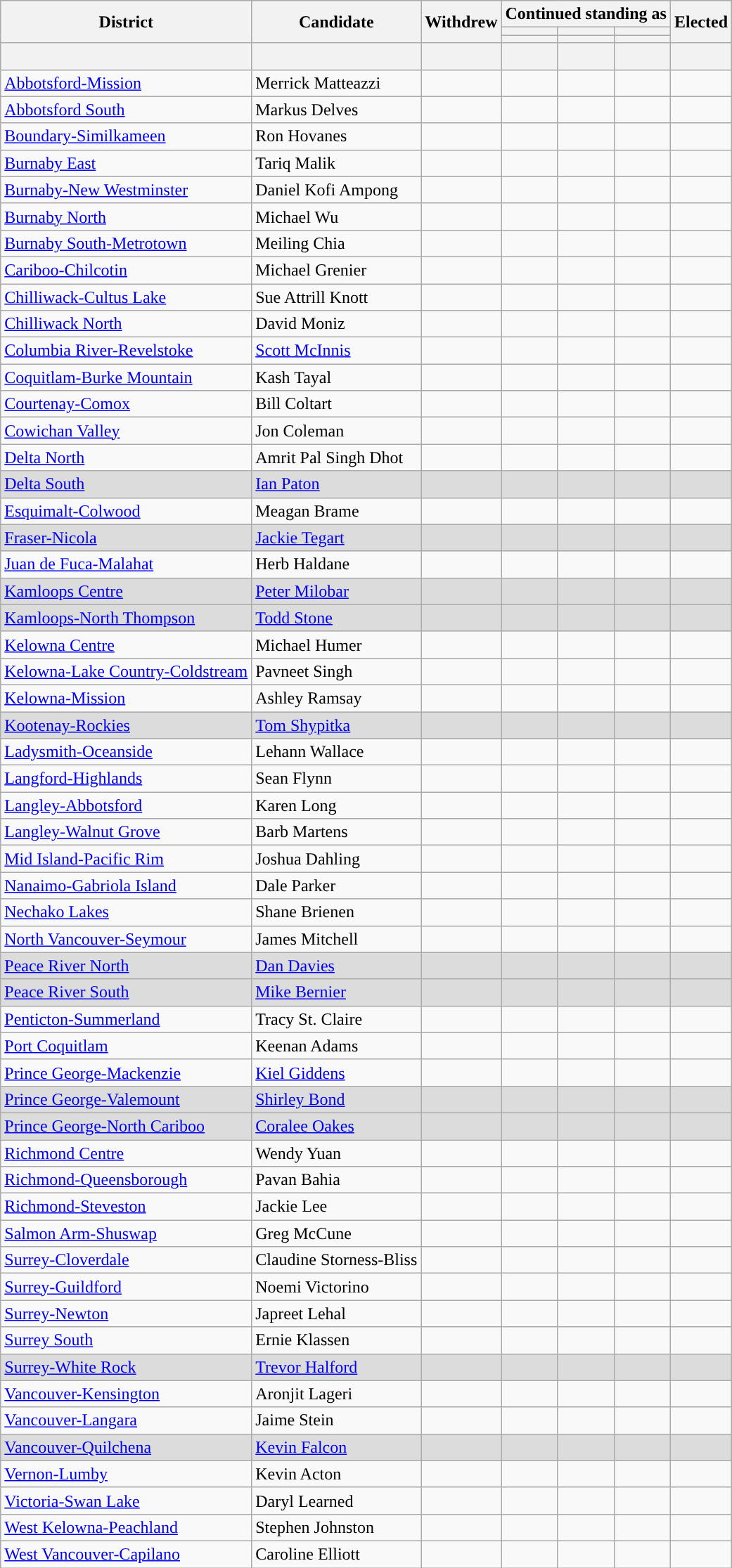<table class="wikitable sortable mw-collapsible" style="text-align:center;">
<tr>
<th rowspan="3">District</th>
<th rowspan="3">Candidate</th>
<th rowspan="3">Withdrew</th>
<th colspan="3">Continued standing as</th>
<th rowspan="3">Elected</th>
</tr>
<tr>
<th></th>
<th></th>
<th></th>
</tr>
<tr>
<th style="background-color:"></th>
<th style="background-color:"></th>
<th style="background-color:"></th>
</tr>
<tr>
<th> </th>
<th></th>
<th></th>
<th></th>
<th></th>
<th></th>
<th></th>
</tr>
<tr>
<td style="text-align:left;"><a href='#'>Abbotsford-Mission</a></td>
<td style="text-align:left;">Merrick Matteazzi</td>
<td></td>
<td></td>
<td></td>
<td></td>
<td></td>
</tr>
<tr>
<td style="text-align:left;"><a href='#'>Abbotsford South</a></td>
<td style="text-align:left;">Markus Delves</td>
<td></td>
<td></td>
<td></td>
<td></td>
<td></td>
</tr>
<tr>
<td style="text-align:left;"><a href='#'>Boundary-Similkameen</a></td>
<td style="text-align:left;">Ron Hovanes</td>
<td></td>
<td></td>
<td></td>
<td></td>
<td></td>
</tr>
<tr>
<td style="text-align:left;"><a href='#'>Burnaby East</a></td>
<td style="text-align:left;">Tariq Malik</td>
<td></td>
<td></td>
<td></td>
<td></td>
<td></td>
</tr>
<tr>
<td style="text-align:left;"><a href='#'>Burnaby-New Westminster</a></td>
<td style="text-align:left;">Daniel Kofi Ampong</td>
<td></td>
<td></td>
<td></td>
<td></td>
<td></td>
</tr>
<tr>
<td style="text-align:left;"><a href='#'>Burnaby North</a></td>
<td style="text-align:left;">Michael Wu</td>
<td></td>
<td></td>
<td></td>
<td></td>
<td></td>
</tr>
<tr>
<td style="text-align:left;"><a href='#'>Burnaby South-Metrotown</a></td>
<td style="text-align:left;">Meiling Chia</td>
<td></td>
<td></td>
<td></td>
<td></td>
<td></td>
</tr>
<tr>
<td style="text-align:left;"><a href='#'>Cariboo-Chilcotin</a></td>
<td style="text-align:left;">Michael Grenier</td>
<td></td>
<td></td>
<td></td>
<td></td>
<td></td>
</tr>
<tr>
<td style="text-align:left;"><a href='#'>Chilliwack-Cultus Lake</a></td>
<td style="text-align:left;">Sue Attrill Knott</td>
<td></td>
<td></td>
<td></td>
<td></td>
<td></td>
</tr>
<tr>
<td style="text-align:left;"><a href='#'>Chilliwack North</a></td>
<td style="text-align:left;">David Moniz</td>
<td></td>
<td></td>
<td></td>
<td></td>
<td></td>
</tr>
<tr>
<td style="text-align:left;"><a href='#'>Columbia River-Revelstoke</a></td>
<td style="text-align:left;"><a href='#'>Scott McInnis</a></td>
<td></td>
<td></td>
<td></td>
<td></td>
<td></td>
</tr>
<tr>
<td style="text-align:left;"><a href='#'>Coquitlam-Burke Mountain</a></td>
<td style="text-align:left;">Kash Tayal</td>
<td></td>
<td></td>
<td></td>
<td></td>
<td></td>
</tr>
<tr>
<td style="text-align:left;"><a href='#'>Courtenay-Comox</a></td>
<td style="text-align:left;">Bill Coltart</td>
<td></td>
<td></td>
<td></td>
<td></td>
<td></td>
</tr>
<tr>
<td style="text-align:left;"><a href='#'>Cowichan Valley</a></td>
<td style="text-align:left;">Jon Coleman</td>
<td></td>
<td></td>
<td></td>
<td></td>
<td></td>
</tr>
<tr>
<td style="text-align:left;"><a href='#'>Delta North</a></td>
<td style="text-align:left;">Amrit Pal Singh Dhot</td>
<td></td>
<td></td>
<td></td>
<td></td>
<td></td>
</tr>
<tr style="background-color:#dcdcdc;">
<td style="text-align:left;"><a href='#'>Delta South</a></td>
<td style="text-align:left;"><a href='#'>Ian Paton</a></td>
<td></td>
<td></td>
<td></td>
<td></td>
<td></td>
</tr>
<tr>
<td style="text-align:left;"><a href='#'>Esquimalt-Colwood</a></td>
<td style="text-align:left;">Meagan Brame</td>
<td></td>
<td></td>
<td></td>
<td></td>
<td></td>
</tr>
<tr style="background-color:#dcdcdc;">
<td style="text-align:left;"><a href='#'>Fraser-Nicola</a></td>
<td style="text-align:left;"><a href='#'>Jackie Tegart</a></td>
<td></td>
<td></td>
<td></td>
<td></td>
<td></td>
</tr>
<tr>
<td style="text-align:left;"><a href='#'>Juan de Fuca-Malahat</a></td>
<td style="text-align:left;">Herb Haldane</td>
<td></td>
<td></td>
<td></td>
<td></td>
<td></td>
</tr>
<tr style="background-color:#dcdcdc;">
<td style="text-align:left;"><a href='#'>Kamloops Centre</a></td>
<td style="text-align:left;"><a href='#'>Peter Milobar</a></td>
<td></td>
<td></td>
<td></td>
<td></td>
<td></td>
</tr>
<tr style="background-color:#dcdcdc;">
<td style="text-align:left;"><a href='#'>Kamloops-North Thompson</a></td>
<td style="text-align:left;"><a href='#'>Todd Stone</a></td>
<td></td>
<td></td>
<td></td>
<td></td>
<td></td>
</tr>
<tr>
<td style="text-align:left;"><a href='#'>Kelowna Centre</a></td>
<td style="text-align:left;">Michael Humer</td>
<td></td>
<td></td>
<td></td>
<td></td>
<td></td>
</tr>
<tr>
<td style="text-align:left;"><a href='#'>Kelowna-Lake Country-Coldstream</a></td>
<td style="text-align:left;">Pavneet Singh</td>
<td></td>
<td></td>
<td></td>
<td></td>
<td></td>
</tr>
<tr>
<td style="text-align:left;"><a href='#'>Kelowna-Mission</a></td>
<td style="text-align:left;">Ashley Ramsay</td>
<td></td>
<td></td>
<td></td>
<td></td>
<td></td>
</tr>
<tr style="background-color:#dcdcdc;">
<td style="text-align:left;"><a href='#'>Kootenay-Rockies</a></td>
<td style="text-align:left;"><a href='#'>Tom Shypitka</a></td>
<td></td>
<td></td>
<td></td>
<td></td>
<td></td>
</tr>
<tr>
<td style="text-align:left;"><a href='#'>Ladysmith-Oceanside</a></td>
<td style="text-align:left;">Lehann Wallace</td>
<td></td>
<td></td>
<td></td>
<td></td>
<td></td>
</tr>
<tr>
<td style="text-align:left;"><a href='#'>Langford-Highlands</a></td>
<td style="text-align:left;">Sean Flynn</td>
<td></td>
<td></td>
<td></td>
<td></td>
<td></td>
</tr>
<tr>
<td style="text-align:left;"><a href='#'>Langley-Abbotsford</a></td>
<td style="text-align:left;">Karen Long</td>
<td></td>
<td></td>
<td></td>
<td></td>
<td></td>
</tr>
<tr>
<td style="text-align:left;"><a href='#'>Langley-Walnut Grove</a></td>
<td style="text-align:left;">Barb Martens</td>
<td></td>
<td></td>
<td></td>
<td></td>
<td></td>
</tr>
<tr>
<td style="text-align:left;"><a href='#'>Mid Island-Pacific Rim</a></td>
<td style="text-align:left;">Joshua Dahling</td>
<td></td>
<td></td>
<td></td>
<td></td>
<td></td>
</tr>
<tr>
<td style="text-align:left;"><a href='#'>Nanaimo-Gabriola Island</a></td>
<td style="text-align:left;">Dale Parker</td>
<td></td>
<td></td>
<td></td>
<td></td>
<td></td>
</tr>
<tr>
<td style="text-align:left;"><a href='#'>Nechako Lakes</a></td>
<td style="text-align:left;">Shane Brienen</td>
<td></td>
<td></td>
<td></td>
<td></td>
<td></td>
</tr>
<tr>
<td style="text-align:left;"><a href='#'>North Vancouver-Seymour</a></td>
<td style="text-align:left;">James Mitchell</td>
<td></td>
<td></td>
<td></td>
<td></td>
<td></td>
</tr>
<tr style="background-color:#dcdcdc;">
<td style="text-align:left;"><a href='#'>Peace River North</a></td>
<td style="text-align:left;"><a href='#'>Dan Davies</a></td>
<td></td>
<td></td>
<td></td>
<td></td>
<td></td>
</tr>
<tr style="background-color:#dcdcdc;">
<td style="text-align:left;"><a href='#'>Peace River South</a></td>
<td style="text-align:left;"><a href='#'>Mike Bernier</a></td>
<td></td>
<td></td>
<td></td>
<td></td>
<td></td>
</tr>
<tr>
<td style="text-align:left;"><a href='#'>Penticton-Summerland</a></td>
<td style="text-align:left;">Tracy St. Claire</td>
<td></td>
<td></td>
<td></td>
<td></td>
<td></td>
</tr>
<tr>
<td style="text-align:left;"><a href='#'>Port Coquitlam</a></td>
<td style="text-align:left;">Keenan Adams</td>
<td></td>
<td></td>
<td></td>
<td></td>
<td></td>
</tr>
<tr>
<td style="text-align:left;"><a href='#'>Prince George-Mackenzie</a></td>
<td style="text-align:left;"><a href='#'>Kiel Giddens</a></td>
<td></td>
<td></td>
<td></td>
<td></td>
<td></td>
</tr>
<tr style="background-color:#dcdcdc;">
<td style="text-align:left;"><a href='#'>Prince George-Valemount</a></td>
<td style="text-align:left;"><a href='#'>Shirley Bond</a></td>
<td></td>
<td></td>
<td></td>
<td></td>
<td></td>
</tr>
<tr style="background-color:#dcdcdc;">
<td style="text-align:left;"><a href='#'>Prince George-North Cariboo</a></td>
<td style="text-align:left;"><a href='#'>Coralee Oakes</a></td>
<td></td>
<td></td>
<td></td>
<td></td>
<td></td>
</tr>
<tr>
<td style="text-align:left;"><a href='#'>Richmond Centre</a></td>
<td style="text-align:left;">Wendy Yuan</td>
<td></td>
<td></td>
<td></td>
<td></td>
<td></td>
</tr>
<tr>
<td style="text-align:left;"><a href='#'>Richmond-Queensborough</a></td>
<td style="text-align:left;">Pavan Bahia</td>
<td></td>
<td></td>
<td></td>
<td></td>
<td></td>
</tr>
<tr>
<td style="text-align:left;"><a href='#'>Richmond-Steveston</a></td>
<td style="text-align:left;">Jackie Lee</td>
<td></td>
<td></td>
<td></td>
<td></td>
<td></td>
</tr>
<tr>
<td style="text-align:left;"><a href='#'>Salmon Arm-Shuswap</a></td>
<td style="text-align:left;">Greg McCune</td>
<td></td>
<td></td>
<td></td>
<td></td>
<td></td>
</tr>
<tr>
<td style="text-align:left;"><a href='#'>Surrey-Cloverdale</a></td>
<td style="text-align:left;">Claudine Storness-Bliss</td>
<td></td>
<td></td>
<td></td>
<td></td>
<td></td>
</tr>
<tr>
<td style="text-align:left;"><a href='#'>Surrey-Guildford</a></td>
<td style="text-align:left;">Noemi Victorino</td>
<td></td>
<td></td>
<td></td>
<td></td>
<td></td>
</tr>
<tr>
<td style="text-align:left;"><a href='#'>Surrey-Newton</a></td>
<td style="text-align:left;">Japreet Lehal</td>
<td></td>
<td></td>
<td></td>
<td></td>
<td></td>
</tr>
<tr>
<td style="text-align:left;"><a href='#'>Surrey South</a></td>
<td style="text-align:left;">Ernie Klassen</td>
<td></td>
<td></td>
<td></td>
<td></td>
<td></td>
</tr>
<tr style="background-color:#dcdcdc;">
<td style="text-align:left;"><a href='#'>Surrey-White Rock</a></td>
<td style="text-align:left;"><a href='#'>Trevor Halford</a></td>
<td></td>
<td></td>
<td></td>
<td></td>
<td></td>
</tr>
<tr>
<td style="text-align:left;"><a href='#'>Vancouver-Kensington</a></td>
<td style="text-align:left;">Aronjit Lageri</td>
<td></td>
<td> </td>
<td></td>
<td></td>
<td></td>
</tr>
<tr>
<td style="text-align:left;"><a href='#'>Vancouver-Langara</a></td>
<td style="text-align:left;">Jaime Stein</td>
<td></td>
<td></td>
<td></td>
<td></td>
<td></td>
</tr>
<tr style="background-color:#dcdcdc;">
<td style="text-align:left;"><a href='#'>Vancouver-Quilchena</a></td>
<td style="text-align:left;"><a href='#'>Kevin Falcon</a></td>
<td></td>
<td></td>
<td></td>
<td></td>
<td></td>
</tr>
<tr>
<td style="text-align:left;"><a href='#'>Vernon-Lumby</a></td>
<td style="text-align:left;">Kevin Acton</td>
<td></td>
<td></td>
<td></td>
<td></td>
<td></td>
</tr>
<tr>
<td style="text-align:left;"><a href='#'>Victoria-Swan Lake</a></td>
<td style="text-align:left;">Daryl Learned</td>
<td></td>
<td></td>
<td></td>
<td></td>
<td></td>
</tr>
<tr>
<td style="text-align:left;"><a href='#'>West Kelowna-Peachland</a></td>
<td style="text-align:left;">Stephen Johnston</td>
<td></td>
<td></td>
<td></td>
<td></td>
<td></td>
</tr>
<tr>
<td style="text-align:left;"><a href='#'>West Vancouver-Capilano</a></td>
<td style="text-align:left;">Caroline Elliott</td>
<td></td>
<td></td>
<td></td>
<td></td>
<td></td>
</tr>
</table>
